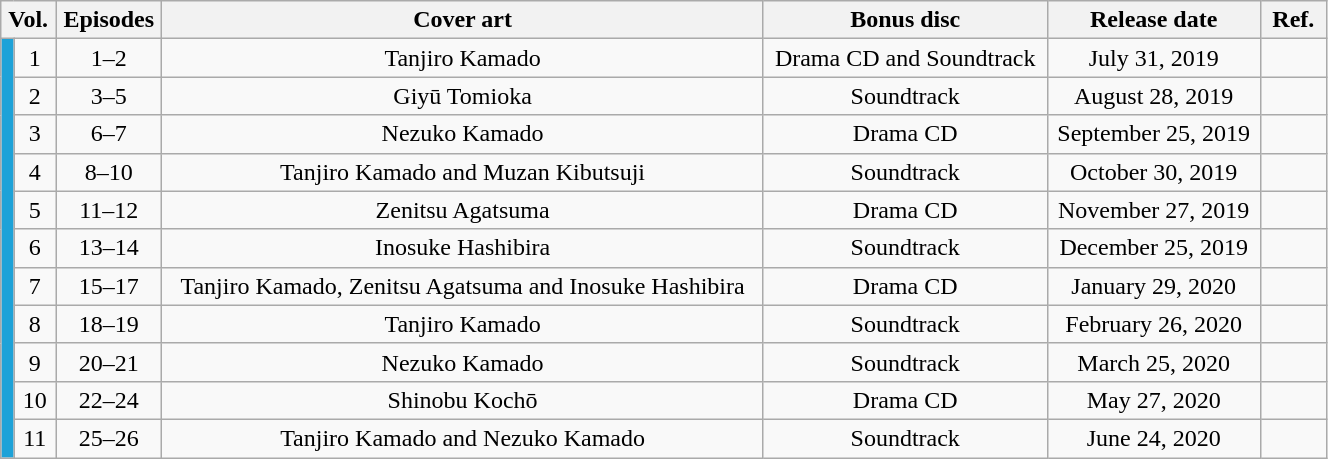<table class="wikitable" style="text-align: center; width: 70%;">
<tr>
<th colspan="2">Vol.</th>
<th>Episodes</th>
<th>Cover art</th>
<th>Bonus disc</th>
<th>Release date</th>
<th width="5%">Ref.</th>
</tr>
<tr>
<td rowspan="11" width="1%" style="background: #1DA2D8;"></td>
<td>1</td>
<td>1–2</td>
<td>Tanjiro Kamado</td>
<td>Drama CD and Soundtrack</td>
<td>July 31, 2019</td>
<td></td>
</tr>
<tr>
<td>2</td>
<td>3–5</td>
<td>Giyū Tomioka</td>
<td>Soundtrack</td>
<td>August 28, 2019</td>
<td></td>
</tr>
<tr>
<td>3</td>
<td>6–7</td>
<td>Nezuko Kamado</td>
<td>Drama CD</td>
<td>September 25, 2019</td>
<td></td>
</tr>
<tr>
<td>4</td>
<td>8–10</td>
<td>Tanjiro Kamado and Muzan Kibutsuji</td>
<td>Soundtrack</td>
<td>October 30, 2019</td>
<td></td>
</tr>
<tr>
<td>5</td>
<td>11–12</td>
<td>Zenitsu Agatsuma</td>
<td>Drama CD</td>
<td>November 27, 2019</td>
<td></td>
</tr>
<tr>
<td>6</td>
<td>13–14</td>
<td>Inosuke Hashibira</td>
<td>Soundtrack</td>
<td>December 25, 2019</td>
<td></td>
</tr>
<tr>
<td>7</td>
<td>15–17</td>
<td>Tanjiro Kamado, Zenitsu Agatsuma and Inosuke Hashibira</td>
<td>Drama CD</td>
<td>January 29, 2020</td>
<td></td>
</tr>
<tr>
<td>8</td>
<td>18–19</td>
<td>Tanjiro Kamado</td>
<td>Soundtrack</td>
<td>February 26, 2020</td>
<td></td>
</tr>
<tr>
<td>9</td>
<td>20–21</td>
<td>Nezuko Kamado</td>
<td>Soundtrack</td>
<td>March 25, 2020</td>
<td></td>
</tr>
<tr>
<td>10</td>
<td>22–24</td>
<td>Shinobu Kochō</td>
<td>Drama CD</td>
<td>May 27, 2020</td>
<td></td>
</tr>
<tr>
<td>11</td>
<td>25–26</td>
<td>Tanjiro Kamado and Nezuko Kamado</td>
<td>Soundtrack</td>
<td>June 24, 2020</td>
<td></td>
</tr>
</table>
